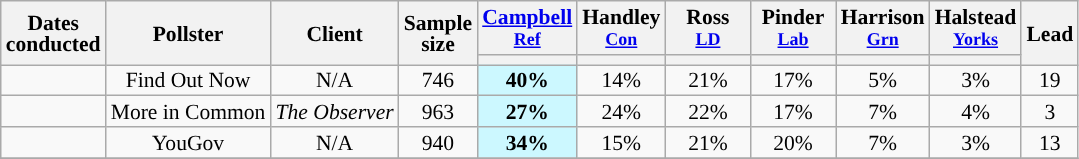<table class="wikitable sortable  mw-datatable" style="text-align:center; font-size:90%; line-height:14px;">
<tr>
<th rowspan="2">Dates<br>conducted</th>
<th rowspan="2">Pollster</th>
<th rowspan="2">Client</th>
<th rowspan="2" data-sort-type="number">Sample<br>size</th>
<th class="unsortable" style="width:50px;"><a href='#'>Campbell</a><br> <small><a href='#'>Ref</a></small></th>
<th class="unsortable" style="width:50px;">Handley<br><small><a href='#'>Con</a></small></th>
<th class="unsortable" style="width:50px;">Ross<br><small><a href='#'>LD</a></small></th>
<th class="unsortable" style="width:50px;">Pinder<br><small><a href='#'>Lab</a></small></th>
<th class="unsortable" style="width:50px;">Harrison<br><small><a href='#'>Grn</a></small></th>
<th class="unsortable" style="width:50px;">Halstead<br><small><a href='#'>Yorks</a></small></th>
<th rowspan="2" data-sort-type="number">Lead</th>
</tr>
<tr>
<th data-sort-type="number" style="background:"></th>
<th data-sort-type="number" style="background:"></th>
<th data-sort-type="number" style="background:"></th>
<th data-sort-type="number" style="background:"></th>
<th data-sort-type="number" style="background:"></th>
<th data-sort-type="number" style="background:"></th>
</tr>
<tr>
<td></td>
<td>Find Out Now</td>
<td>N/A</td>
<td>746</td>
<td style="background:#ccf8ff; color: black;"><strong>40%</strong></td>
<td>14%</td>
<td>21%</td>
<td>17%</td>
<td>5%</td>
<td>3%</td>
<td style="background:">19</td>
</tr>
<tr>
<td></td>
<td>More in Common</td>
<td><em>The Observer</em></td>
<td>963</td>
<td style="background:#ccf8ff; color: black;"><strong>27%</strong></td>
<td>24%</td>
<td>22%</td>
<td>17%</td>
<td>7%</td>
<td>4%</td>
<td style="background:">3</td>
</tr>
<tr>
<td></td>
<td>YouGov</td>
<td>N/A</td>
<td>940</td>
<td style="background:#ccf8ff; color:black;"><strong>34%</strong></td>
<td>15%</td>
<td>21%</td>
<td>20%</td>
<td>7%</td>
<td>3%</td>
<td style="background:">13</td>
</tr>
<tr>
</tr>
</table>
